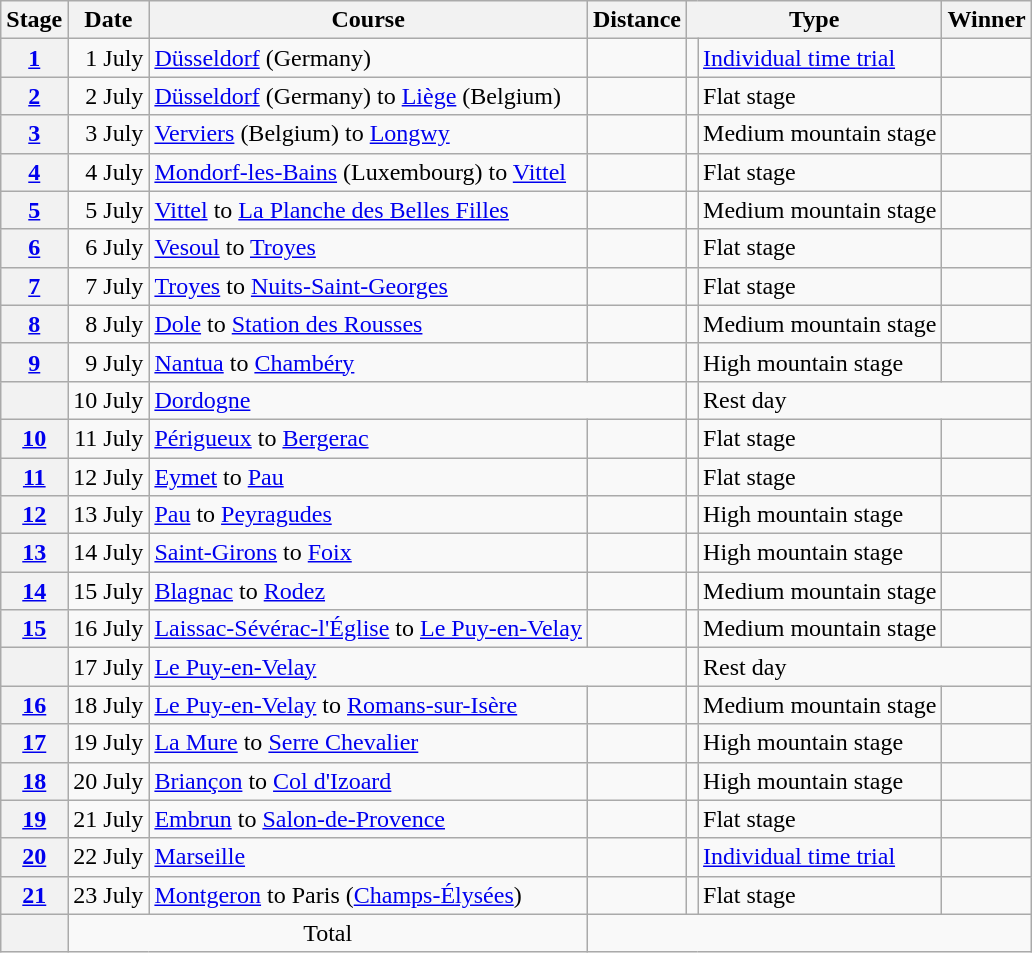<table class="wikitable">
<tr>
<th scope="col">Stage</th>
<th scope="col">Date</th>
<th scope="col">Course</th>
<th scope="col">Distance</th>
<th scope="col" colspan="2">Type</th>
<th scope="col">Winner</th>
</tr>
<tr>
<th scope="row"><a href='#'>1</a></th>
<td style="text-align:right">1 July</td>
<td><a href='#'>Düsseldorf</a> (Germany)</td>
<td style="text-align:center;"></td>
<td></td>
<td><a href='#'>Individual time trial</a></td>
<td></td>
</tr>
<tr>
<th scope="row"><a href='#'>2</a></th>
<td style="text-align:right">2 July</td>
<td><a href='#'>Düsseldorf</a> (Germany) to <a href='#'>Liège</a> (Belgium)</td>
<td style="text-align:center;"></td>
<td></td>
<td>Flat stage</td>
<td></td>
</tr>
<tr>
<th scope="row"><a href='#'>3</a></th>
<td style="text-align:right">3 July</td>
<td><a href='#'>Verviers</a> (Belgium) to <a href='#'>Longwy</a></td>
<td style="text-align:center;"></td>
<td></td>
<td>Medium mountain stage</td>
<td></td>
</tr>
<tr>
<th scope="row"><a href='#'>4</a></th>
<td style="text-align:right">4 July</td>
<td><a href='#'>Mondorf-les-Bains</a> (Luxembourg) to <a href='#'>Vittel</a></td>
<td style="text-align:center;"></td>
<td></td>
<td>Flat stage</td>
<td></td>
</tr>
<tr>
<th scope="row"><a href='#'>5</a></th>
<td style="text-align:right">5 July</td>
<td><a href='#'>Vittel</a> to <a href='#'>La Planche des Belles Filles</a></td>
<td style="text-align:center;"></td>
<td></td>
<td>Medium mountain stage</td>
<td></td>
</tr>
<tr>
<th scope="row"><a href='#'>6</a></th>
<td style="text-align:right">6 July</td>
<td><a href='#'>Vesoul</a> to <a href='#'>Troyes</a></td>
<td style="text-align:center;"></td>
<td></td>
<td>Flat stage</td>
<td></td>
</tr>
<tr>
<th scope="row"><a href='#'>7</a></th>
<td style="text-align:right">7 July</td>
<td><a href='#'>Troyes</a> to <a href='#'>Nuits-Saint-Georges</a></td>
<td style="text-align:center;"></td>
<td></td>
<td>Flat stage</td>
<td></td>
</tr>
<tr>
<th scope="row"><a href='#'>8</a></th>
<td style="text-align:right">8 July</td>
<td><a href='#'>Dole</a> to <a href='#'>Station des Rousses</a></td>
<td style="text-align:center;"></td>
<td></td>
<td>Medium mountain stage</td>
<td></td>
</tr>
<tr>
<th scope="row"><a href='#'>9</a></th>
<td style="text-align:right">9 July</td>
<td><a href='#'>Nantua</a> to <a href='#'>Chambéry</a></td>
<td style="text-align:center;"></td>
<td></td>
<td>High mountain stage</td>
<td></td>
</tr>
<tr>
<th scope="row"></th>
<td style="text-align:center;">10 July</td>
<td colspan="2"><a href='#'>Dordogne</a></td>
<td></td>
<td colspan="3">Rest day</td>
</tr>
<tr>
<th scope="row"><a href='#'>10</a></th>
<td style="text-align:right">11 July</td>
<td><a href='#'>Périgueux</a> to <a href='#'>Bergerac</a></td>
<td style="text-align:center;"></td>
<td></td>
<td>Flat stage</td>
<td></td>
</tr>
<tr>
<th scope="row"><a href='#'>11</a></th>
<td style="text-align:right">12 July</td>
<td><a href='#'>Eymet</a> to <a href='#'>Pau</a></td>
<td style="text-align:center;"></td>
<td></td>
<td>Flat stage</td>
<td></td>
</tr>
<tr>
<th scope="row"><a href='#'>12</a></th>
<td style="text-align:right">13 July</td>
<td><a href='#'>Pau</a> to <a href='#'>Peyragudes</a></td>
<td style="text-align:center;"></td>
<td></td>
<td>High mountain stage</td>
<td></td>
</tr>
<tr>
<th scope="row"><a href='#'>13</a></th>
<td style="text-align:right">14 July</td>
<td><a href='#'>Saint-Girons</a> to <a href='#'>Foix</a></td>
<td style="text-align:center;"></td>
<td></td>
<td>High mountain stage</td>
<td></td>
</tr>
<tr>
<th scope="row"><a href='#'>14</a></th>
<td style="text-align:right">15 July</td>
<td><a href='#'>Blagnac</a> to <a href='#'>Rodez</a></td>
<td style="text-align:center;"></td>
<td></td>
<td>Medium mountain stage</td>
<td></td>
</tr>
<tr>
<th scope="row"><a href='#'>15</a></th>
<td style="text-align:right">16 July</td>
<td><a href='#'>Laissac-Sévérac-l'Église</a> to <a href='#'>Le Puy-en-Velay</a></td>
<td style="text-align:center;"></td>
<td></td>
<td>Medium mountain stage</td>
<td></td>
</tr>
<tr>
<th scope="row"></th>
<td style="text-align:center;">17 July</td>
<td colspan="2"><a href='#'>Le Puy-en-Velay</a></td>
<td></td>
<td colspan="3">Rest day</td>
</tr>
<tr>
<th scope="row"><a href='#'>16</a></th>
<td style="text-align:right">18 July</td>
<td><a href='#'>Le Puy-en-Velay</a> to <a href='#'>Romans-sur-Isère</a></td>
<td style="text-align:center;"></td>
<td></td>
<td>Medium mountain stage</td>
<td></td>
</tr>
<tr>
<th scope="row"><a href='#'>17</a></th>
<td style="text-align:right">19 July</td>
<td><a href='#'>La Mure</a> to <a href='#'>Serre Chevalier</a></td>
<td style="text-align:center;"></td>
<td></td>
<td>High mountain stage</td>
<td></td>
</tr>
<tr>
<th scope="row"><a href='#'>18</a></th>
<td style="text-align:right">20 July</td>
<td><a href='#'>Briançon</a> to <a href='#'>Col d'Izoard</a></td>
<td style="text-align:center;"></td>
<td></td>
<td>High mountain stage</td>
<td></td>
</tr>
<tr>
<th scope="row"><a href='#'>19</a></th>
<td style="text-align:right">21 July</td>
<td><a href='#'>Embrun</a> to <a href='#'>Salon-de-Provence</a></td>
<td style="text-align:center;"></td>
<td></td>
<td>Flat stage</td>
<td></td>
</tr>
<tr>
<th scope="row"><a href='#'>20</a></th>
<td style="text-align:right">22 July</td>
<td><a href='#'>Marseille</a></td>
<td style="text-align:center;"></td>
<td></td>
<td><a href='#'>Individual time trial</a></td>
<td></td>
</tr>
<tr>
<th scope="row"><a href='#'>21</a></th>
<td style="text-align:right">23 July</td>
<td><a href='#'>Montgeron</a> to Paris (<a href='#'>Champs-Élysées</a>)</td>
<td style="text-align:center;"></td>
<td></td>
<td>Flat stage</td>
<td></td>
</tr>
<tr>
<th scope="row"></th>
<td colspan="2" style="text-align:center">Total</td>
<td colspan="4" style="text-align:center"></td>
</tr>
</table>
